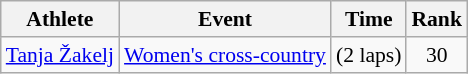<table class=wikitable style=font-size:90%;text-align:center>
<tr>
<th>Athlete</th>
<th>Event</th>
<th>Time</th>
<th>Rank</th>
</tr>
<tr align=center>
<td align=left><a href='#'>Tanja Žakelj</a></td>
<td align=left><a href='#'>Women's cross-country</a></td>
<td> (2 laps)</td>
<td>30</td>
</tr>
</table>
